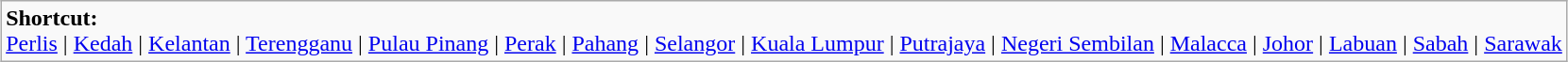<table border="0" class="wikitable" style="margin: 0 auto;" align=center>
<tr>
<td><strong>Shortcut:</strong><br><a href='#'>Perlis</a> | <a href='#'>Kedah</a> | <a href='#'>Kelantan</a> | <a href='#'>Terengganu</a> | <a href='#'>Pulau Pinang</a> | <a href='#'>Perak</a> | <a href='#'>Pahang</a> | <a href='#'>Selangor</a> | <a href='#'>Kuala Lumpur</a> | <a href='#'>Putrajaya</a> | <a href='#'>Negeri Sembilan</a> | <a href='#'>Malacca</a> | <a href='#'>Johor</a> | <a href='#'>Labuan</a> | <a href='#'>Sabah</a> | <a href='#'>Sarawak</a></td>
</tr>
</table>
